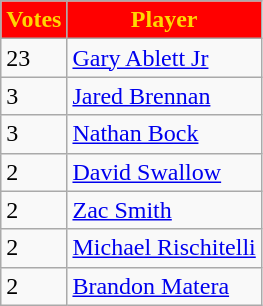<table class="wikitable">
<tr>
<th style="background:red; color:gold" text-align:center;">Votes</th>
<th style="background:red; color:gold" text-align:center;">Player</th>
</tr>
<tr>
<td>23</td>
<td><a href='#'>Gary Ablett Jr</a></td>
</tr>
<tr>
<td>3</td>
<td><a href='#'>Jared Brennan</a></td>
</tr>
<tr>
<td>3</td>
<td><a href='#'>Nathan Bock</a></td>
</tr>
<tr>
<td>2</td>
<td><a href='#'>David Swallow</a></td>
</tr>
<tr>
<td>2</td>
<td><a href='#'>Zac Smith</a></td>
</tr>
<tr>
<td>2</td>
<td><a href='#'>Michael Rischitelli</a></td>
</tr>
<tr>
<td>2</td>
<td><a href='#'>Brandon Matera</a></td>
</tr>
</table>
